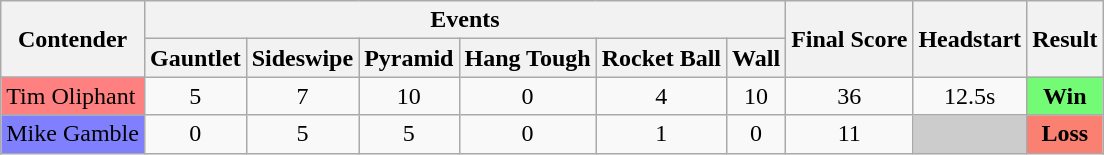<table class="wikitable" style="text-align:center;">
<tr>
<th rowspan=2>Contender</th>
<th colspan=6>Events</th>
<th rowspan=2>Final Score</th>
<th rowspan=2>Headstart</th>
<th rowspan=2>Result</th>
</tr>
<tr>
<th>Gauntlet</th>
<th>Sideswipe</th>
<th>Pyramid</th>
<th>Hang Tough</th>
<th>Rocket Ball</th>
<th>Wall</th>
</tr>
<tr>
<td bgcolor=#ff8080 style="text-align:left;">Tim Oliphant</td>
<td>5</td>
<td>7</td>
<td>10</td>
<td>0</td>
<td>4</td>
<td>10</td>
<td>36</td>
<td>12.5s</td>
<td style="text-align:center; background:#73fb76;"><strong>Win</strong></td>
</tr>
<tr>
<td bgcolor=#8080ff style="text-align:left;">Mike Gamble</td>
<td>0</td>
<td>5</td>
<td>5</td>
<td>0</td>
<td>1</td>
<td>0</td>
<td>11</td>
<td style="background:#ccc"></td>
<td style="text-align:center; background:salmon;"><strong>Loss</strong></td>
</tr>
</table>
